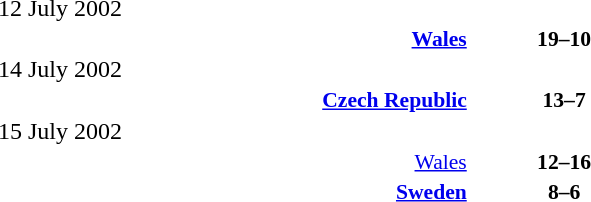<table style="width:100%;" cellspacing="1">
<tr>
<th width=25%></th>
<th width=10%></th>
<th width=25%></th>
<th width=25%></th>
<th width=25%></th>
</tr>
<tr>
<td>12 July 2002</td>
</tr>
<tr style=font-size:90%>
<td align=right><strong><a href='#'>Wales</a> </strong></td>
<td align=center><strong>19–10</strong></td>
<td></td>
<td></td>
</tr>
<tr>
<td>14 July 2002</td>
</tr>
<tr style=font-size:90%>
<td align=right><strong><a href='#'>Czech Republic</a> </strong></td>
<td align=center><strong>13–7</strong></td>
<td></td>
<td></td>
</tr>
<tr>
<td>15 July 2002</td>
</tr>
<tr style=font-size:90%>
<td align=right><a href='#'>Wales</a> </td>
<td align=center><strong>12–16</strong></td>
<td><strong></strong></td>
<td></td>
</tr>
<tr style=font-size:90%>
<td align=right><strong><a href='#'>Sweden</a> </strong></td>
<td align=center><strong>8–6 </strong></td>
<td></td>
<td></td>
</tr>
</table>
